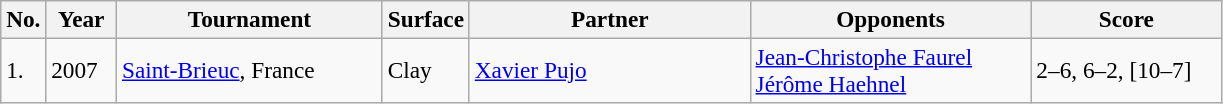<table class="sortable wikitable" style=font-size:97%>
<tr>
<th width=20>No.</th>
<th width=40>Year</th>
<th width=170>Tournament</th>
<th width=50>Surface</th>
<th width=180>Partner</th>
<th width=180>Opponents</th>
<th width=120>Score</th>
</tr>
<tr>
<td>1.</td>
<td>2007</td>
<td><a href='#'>Saint-Brieuc</a>, France</td>
<td>Clay</td>
<td> <a href='#'>Xavier Pujo</a></td>
<td> <a href='#'>Jean-Christophe Faurel</a><br> <a href='#'>Jérôme Haehnel</a></td>
<td>2–6, 6–2, [10–7]</td>
</tr>
</table>
